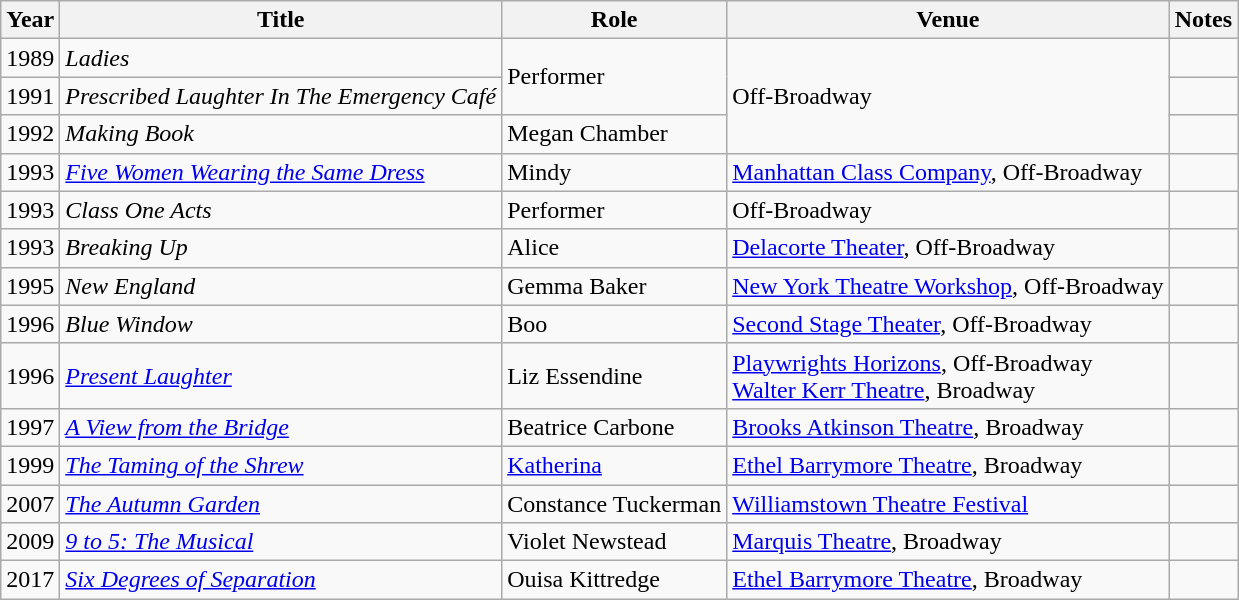<table class="wikitable sortable">
<tr>
<th>Year</th>
<th scope="col">Title</th>
<th>Role</th>
<th class="unsortable">Venue</th>
<th>Notes</th>
</tr>
<tr>
<td>1989</td>
<td><em>Ladies</em></td>
<td rowspan="2">Performer</td>
<td rowspan="3">Off-Broadway</td>
<td></td>
</tr>
<tr>
<td>1991</td>
<td><em>Prescribed Laughter In The Emergency Café</em></td>
<td></td>
</tr>
<tr>
<td>1992</td>
<td><em>Making Book </em></td>
<td>Megan Chamber</td>
<td></td>
</tr>
<tr>
<td>1993</td>
<td><em><a href='#'>Five Women Wearing the Same Dress</a></em></td>
<td>Mindy</td>
<td><a href='#'>Manhattan Class Company</a>, Off-Broadway</td>
<td></td>
</tr>
<tr>
<td>1993</td>
<td><em>Class One Acts </em></td>
<td>Performer</td>
<td>Off-Broadway</td>
<td></td>
</tr>
<tr>
<td>1993</td>
<td><em>Breaking Up</em></td>
<td>Alice</td>
<td><a href='#'>Delacorte Theater</a>, Off-Broadway</td>
<td></td>
</tr>
<tr>
<td>1995</td>
<td><em>New England </em></td>
<td>Gemma Baker</td>
<td><a href='#'>New York Theatre Workshop</a>, Off-Broadway</td>
<td></td>
</tr>
<tr>
<td>1996</td>
<td><em>Blue Window</em></td>
<td>Boo</td>
<td><a href='#'>Second Stage Theater</a>, Off-Broadway</td>
<td></td>
</tr>
<tr>
<td>1996</td>
<td><em><a href='#'>Present Laughter</a></em></td>
<td>Liz Essendine</td>
<td><a href='#'>Playwrights Horizons</a>, Off-Broadway<br><a href='#'>Walter Kerr Theatre</a>, Broadway</td>
<td></td>
</tr>
<tr>
<td>1997</td>
<td><em><a href='#'>A View from the Bridge</a></em></td>
<td>Beatrice Carbone</td>
<td><a href='#'>Brooks Atkinson Theatre</a>, Broadway</td>
<td></td>
</tr>
<tr>
<td>1999</td>
<td><em><a href='#'>The Taming of the Shrew</a></em></td>
<td><a href='#'>Katherina</a></td>
<td><a href='#'>Ethel Barrymore Theatre</a>, Broadway</td>
<td></td>
</tr>
<tr>
<td>2007</td>
<td><em><a href='#'>The Autumn Garden</a></em></td>
<td>Constance Tuckerman</td>
<td><a href='#'>Williamstown Theatre Festival</a></td>
<td></td>
</tr>
<tr>
<td>2009</td>
<td><em><a href='#'>9 to 5: The Musical</a></em></td>
<td>Violet Newstead</td>
<td><a href='#'>Marquis Theatre</a>, Broadway</td>
<td></td>
</tr>
<tr>
<td>2017</td>
<td><em><a href='#'>Six Degrees of Separation</a></em></td>
<td>Ouisa Kittredge</td>
<td><a href='#'>Ethel Barrymore Theatre</a>, Broadway</td>
<td></td>
</tr>
</table>
